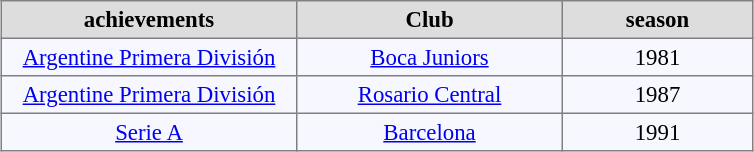<table cellpadding="3" cellspacing="0" border="1" style="background:#f7f8ff; margin:auto; font-size:95%; border:gray solid 1px; border-collapse:collapse;">
<tr style="background:#ddd; text-align:center; color:black;">
<th style="width:190px;">achievements</th>
<th style="width:170px;">Club</th>
<th style="width:120px;">season</th>
</tr>
<tr>
<td align=center><a href='#'>Argentine Primera División</a></td>
<td align=center><a href='#'>Boca Juniors</a></td>
<td align=center>1981</td>
</tr>
<tr>
<td align=center><a href='#'>Argentine Primera División</a></td>
<td align=center><a href='#'>Rosario Central</a></td>
<td align=center>1987</td>
</tr>
<tr>
<td align=center><a href='#'>Serie A</a></td>
<td align=center><a href='#'>Barcelona</a></td>
<td align=center>1991</td>
</tr>
</table>
